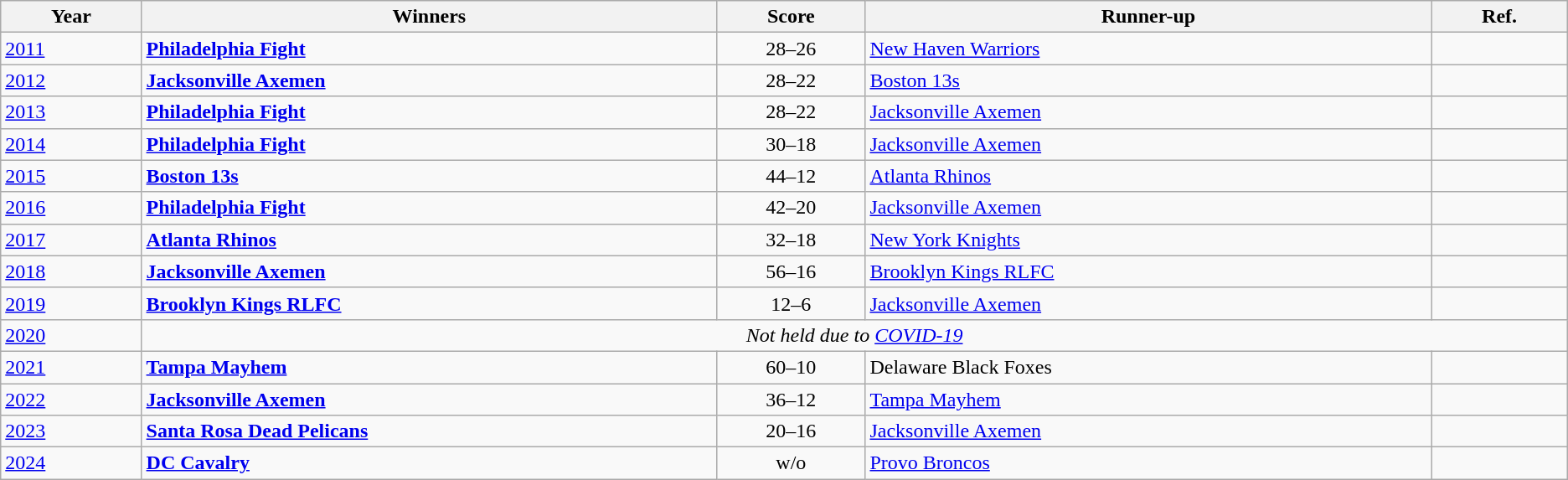<table class="wikitable" align=center>
<tr>
<th width=1%>Year</th>
<th width=5%>Winners</th>
<th width=1%>Score</th>
<th width=5%>Runner-up</th>
<th align=center width=1%>Ref.</th>
</tr>
<tr>
<td><a href='#'>2011</a></td>
<td> <strong><a href='#'>Philadelphia Fight</a></strong></td>
<td style="text-align:center;">28–26</td>
<td> <a href='#'>New Haven Warriors</a></td>
<td align=center></td>
</tr>
<tr>
<td><a href='#'>2012</a></td>
<td> <strong><a href='#'>Jacksonville Axemen</a></strong></td>
<td style="text-align:center;">28–22</td>
<td> <a href='#'>Boston 13s</a></td>
<td align=center></td>
</tr>
<tr>
<td><a href='#'>2013</a></td>
<td> <strong><a href='#'>Philadelphia Fight</a></strong></td>
<td style="text-align:center;">28–22</td>
<td> <a href='#'>Jacksonville Axemen</a></td>
<td align=center></td>
</tr>
<tr>
<td><a href='#'>2014</a></td>
<td> <strong><a href='#'>Philadelphia Fight</a></strong></td>
<td style="text-align:center;">30–18</td>
<td> <a href='#'>Jacksonville Axemen</a></td>
<td align=center></td>
</tr>
<tr>
<td><a href='#'>2015</a></td>
<td> <strong><a href='#'>Boston 13s</a></strong></td>
<td style="text-align:center;">44–12</td>
<td> <a href='#'>Atlanta Rhinos</a></td>
<td align=center></td>
</tr>
<tr>
<td><a href='#'>2016</a></td>
<td> <strong><a href='#'>Philadelphia Fight</a></strong></td>
<td style="text-align:center;">42–20</td>
<td> <a href='#'>Jacksonville Axemen</a></td>
<td align=center></td>
</tr>
<tr>
<td><a href='#'>2017</a></td>
<td> <strong><a href='#'>Atlanta Rhinos</a></strong></td>
<td style="text-align:center;">32–18</td>
<td> <a href='#'>New York Knights</a></td>
<td align=center></td>
</tr>
<tr>
<td><a href='#'>2018</a></td>
<td> <strong><a href='#'>Jacksonville Axemen</a></strong></td>
<td style="text-align:center;">56–16</td>
<td> <a href='#'>Brooklyn Kings RLFC</a></td>
<td align=center></td>
</tr>
<tr>
<td><a href='#'>2019</a></td>
<td> <strong><a href='#'>Brooklyn Kings RLFC</a></strong></td>
<td style="text-align:center;">12–6</td>
<td> <a href='#'>Jacksonville Axemen</a></td>
<td align=center></td>
</tr>
<tr>
<td><a href='#'>2020</a></td>
<td colspan=4 align=center><em>Not held due to <a href='#'>COVID-19</a></em></td>
</tr>
<tr>
<td><a href='#'>2021</a></td>
<td> <strong><a href='#'>Tampa Mayhem</a></strong></td>
<td style="text-align:center;">60–10</td>
<td> Delaware Black Foxes</td>
<td align=center></td>
</tr>
<tr>
<td><a href='#'>2022</a></td>
<td> <strong><a href='#'>Jacksonville Axemen</a></strong></td>
<td style="text-align:center;">36–12</td>
<td> <a href='#'>Tampa Mayhem</a></td>
<td align=center></td>
</tr>
<tr>
<td><a href='#'>2023</a></td>
<td> <strong><a href='#'>Santa Rosa Dead Pelicans</a></strong></td>
<td style="text-align:center;">20–16</td>
<td> <a href='#'>Jacksonville Axemen</a></td>
<td align=center></td>
</tr>
<tr>
<td><a href='#'>2024</a></td>
<td><strong> <a href='#'>DC Cavalry</a></strong></td>
<td align=center>w/o</td>
<td> <a href='#'>Provo Broncos</a></td>
<td align=center></td>
</tr>
</table>
